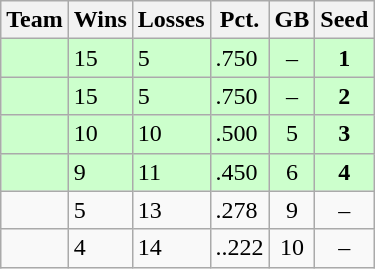<table class="wikitable">
<tr>
<th>Team</th>
<th>Wins</th>
<th>Losses</th>
<th>Pct.</th>
<th>GB</th>
<th>Seed</th>
</tr>
<tr bgcolor="#ccffcc">
<td></td>
<td>15</td>
<td>5</td>
<td>.750</td>
<td style="text-align:center;">–</td>
<td style="text-align:center;"><strong>1</strong></td>
</tr>
<tr bgcolor="#ccffcc">
<td></td>
<td>15</td>
<td>5</td>
<td>.750</td>
<td style="text-align:center;">–</td>
<td style="text-align:center;"><strong>2</strong></td>
</tr>
<tr bgcolor="#ccffcc">
<td></td>
<td>10</td>
<td>10</td>
<td>.500</td>
<td style="text-align:center;">5</td>
<td style="text-align:center;"><strong>3</strong></td>
</tr>
<tr bgcolor="#ccffcc">
<td></td>
<td>9</td>
<td>11</td>
<td>.450</td>
<td style="text-align:center;">6</td>
<td style="text-align:center;"><strong>4</strong></td>
</tr>
<tr>
<td></td>
<td>5</td>
<td>13</td>
<td>.278</td>
<td style="text-align:center;">9</td>
<td style="text-align:center;">–</td>
</tr>
<tr>
<td></td>
<td>4</td>
<td>14</td>
<td>..222</td>
<td style="text-align:center;">10</td>
<td style="text-align:center;">–</td>
</tr>
</table>
